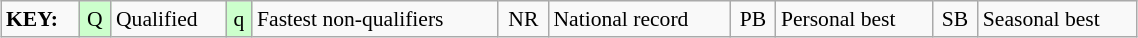<table class="wikitable" style="margin:0.5em auto; font-size:90%;position:relative;" width=60%>
<tr>
<td><strong>KEY:</strong></td>
<td bgcolor=ccffcc align=center>Q</td>
<td>Qualified</td>
<td bgcolor=ccffcc align=center>q</td>
<td>Fastest non-qualifiers</td>
<td align=center>NR</td>
<td>National record</td>
<td align=center>PB</td>
<td>Personal best</td>
<td align=center>SB</td>
<td>Seasonal best</td>
</tr>
</table>
